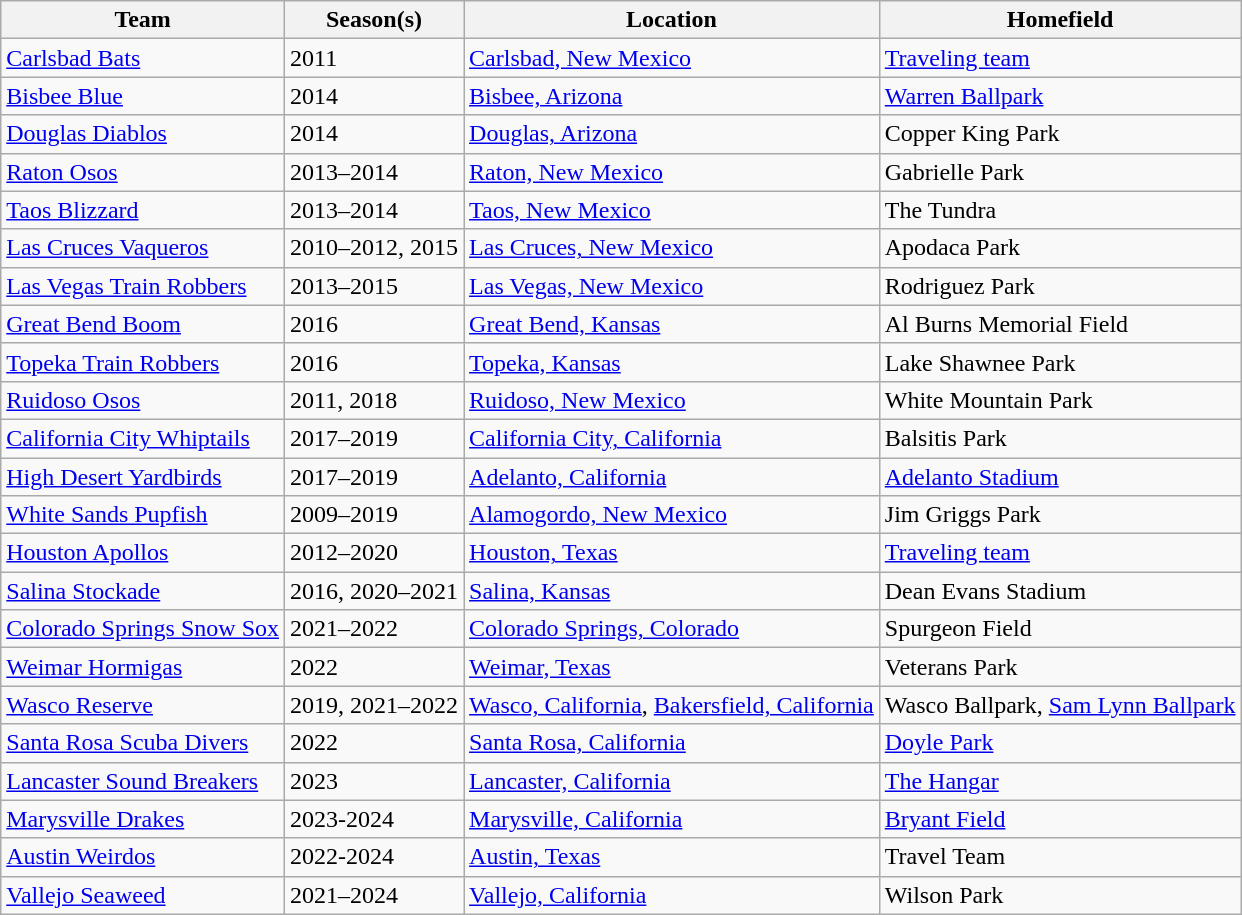<table class="wikitable">
<tr>
<th>Team</th>
<th>Season(s)</th>
<th>Location</th>
<th>Homefield</th>
</tr>
<tr>
<td><a href='#'>Carlsbad Bats</a></td>
<td>2011</td>
<td><a href='#'>Carlsbad, New Mexico</a></td>
<td><a href='#'>Traveling team</a></td>
</tr>
<tr>
<td><a href='#'>Bisbee Blue</a></td>
<td>2014</td>
<td><a href='#'>Bisbee, Arizona</a></td>
<td><a href='#'>Warren Ballpark</a></td>
</tr>
<tr>
<td><a href='#'>Douglas Diablos</a></td>
<td>2014</td>
<td><a href='#'>Douglas, Arizona</a></td>
<td>Copper King Park</td>
</tr>
<tr>
<td><a href='#'>Raton Osos</a></td>
<td>2013–2014</td>
<td><a href='#'>Raton, New Mexico</a></td>
<td>Gabrielle Park</td>
</tr>
<tr>
<td><a href='#'>Taos Blizzard</a></td>
<td>2013–2014</td>
<td><a href='#'>Taos, New Mexico</a></td>
<td>The Tundra</td>
</tr>
<tr>
<td><a href='#'>Las Cruces Vaqueros</a></td>
<td>2010–2012, 2015</td>
<td><a href='#'>Las Cruces, New Mexico</a></td>
<td>Apodaca Park</td>
</tr>
<tr>
<td><a href='#'>Las Vegas Train Robbers</a></td>
<td>2013–2015</td>
<td><a href='#'>Las Vegas, New Mexico</a></td>
<td>Rodriguez Park</td>
</tr>
<tr>
<td><a href='#'>Great Bend Boom</a></td>
<td>2016</td>
<td><a href='#'>Great Bend, Kansas</a></td>
<td>Al Burns Memorial Field</td>
</tr>
<tr>
<td><a href='#'>Topeka Train Robbers</a></td>
<td>2016</td>
<td><a href='#'>Topeka, Kansas</a></td>
<td>Lake Shawnee Park</td>
</tr>
<tr>
<td><a href='#'>Ruidoso Osos</a></td>
<td>2011, 2018</td>
<td><a href='#'>Ruidoso, New Mexico</a></td>
<td>White Mountain Park</td>
</tr>
<tr>
<td><a href='#'>California City Whiptails</a></td>
<td>2017–2019</td>
<td><a href='#'>California City, California</a></td>
<td>Balsitis Park</td>
</tr>
<tr>
<td><a href='#'>High Desert Yardbirds</a></td>
<td>2017–2019</td>
<td><a href='#'>Adelanto, California</a></td>
<td><a href='#'>Adelanto Stadium</a></td>
</tr>
<tr>
<td><a href='#'>White Sands Pupfish</a></td>
<td>2009–2019</td>
<td><a href='#'>Alamogordo, New Mexico</a></td>
<td>Jim Griggs Park</td>
</tr>
<tr>
<td><a href='#'>Houston Apollos</a></td>
<td>2012–2020</td>
<td><a href='#'>Houston, Texas</a></td>
<td><a href='#'>Traveling team</a></td>
</tr>
<tr>
<td><a href='#'>Salina Stockade</a></td>
<td>2016, 2020–2021</td>
<td><a href='#'>Salina, Kansas</a></td>
<td>Dean Evans Stadium</td>
</tr>
<tr>
<td><a href='#'>Colorado Springs Snow Sox</a></td>
<td>2021–2022</td>
<td><a href='#'>Colorado Springs, Colorado</a></td>
<td>Spurgeon Field </td>
</tr>
<tr>
<td><a href='#'>Weimar Hormigas</a></td>
<td>2022</td>
<td><a href='#'>Weimar, Texas</a></td>
<td>Veterans Park</td>
</tr>
<tr>
<td><a href='#'>Wasco Reserve</a></td>
<td>2019, 2021–2022</td>
<td><a href='#'>Wasco, California</a>, <a href='#'>Bakersfield, California</a></td>
<td>Wasco Ballpark, <a href='#'>Sam Lynn Ballpark</a></td>
</tr>
<tr>
<td><a href='#'>Santa Rosa Scuba Divers</a></td>
<td>2022</td>
<td><a href='#'>Santa Rosa, California</a></td>
<td><a href='#'>Doyle Park</a></td>
</tr>
<tr>
<td><a href='#'>Lancaster Sound Breakers</a></td>
<td>2023</td>
<td><a href='#'>Lancaster, California</a></td>
<td><a href='#'>The Hangar</a></td>
</tr>
<tr>
<td><a href='#'>Marysville Drakes</a></td>
<td>2023-2024</td>
<td><a href='#'>Marysville, California</a></td>
<td><a href='#'>Bryant Field</a></td>
</tr>
<tr>
<td><a href='#'>Austin Weirdos</a></td>
<td>2022-2024</td>
<td><a href='#'>Austin, Texas</a></td>
<td>Travel Team</td>
</tr>
<tr>
<td><a href='#'>Vallejo Seaweed</a></td>
<td>2021–2024</td>
<td><a href='#'>Vallejo, California</a></td>
<td>Wilson Park</td>
</tr>
</table>
